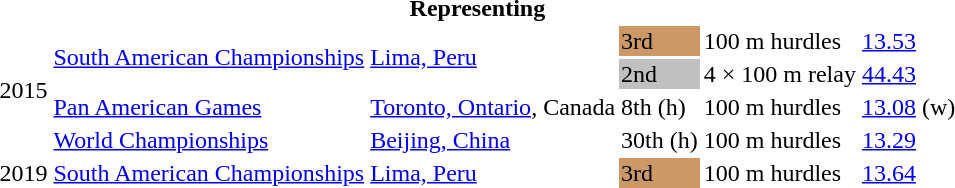<table>
<tr>
<th colspan="6">Representing </th>
</tr>
<tr>
<td rowspan=4>2015</td>
<td rowspan=2><a href='#'>South American Championships</a></td>
<td rowspan=2><a href='#'>Lima, Peru</a></td>
<td bgcolor=cc9966>3rd</td>
<td>100 m hurdles</td>
<td><a href='#'>13.53</a></td>
</tr>
<tr>
<td bgcolor=silver>2nd</td>
<td>4 × 100 m relay</td>
<td><a href='#'>44.43</a></td>
</tr>
<tr>
<td><a href='#'>Pan American Games</a></td>
<td><a href='#'>Toronto, Ontario</a>, Canada</td>
<td>8th (h)</td>
<td>100 m hurdles</td>
<td><a href='#'>13.08</a> (w)</td>
</tr>
<tr>
<td><a href='#'>World Championships</a></td>
<td><a href='#'>Beijing, China</a></td>
<td>30th (h)</td>
<td>100 m hurdles</td>
<td><a href='#'>13.29</a></td>
</tr>
<tr>
<td>2019</td>
<td><a href='#'>South American Championships</a></td>
<td><a href='#'>Lima, Peru</a></td>
<td bgcolor=cc9966>3rd</td>
<td>100 m hurdles</td>
<td><a href='#'>13.64</a></td>
</tr>
</table>
